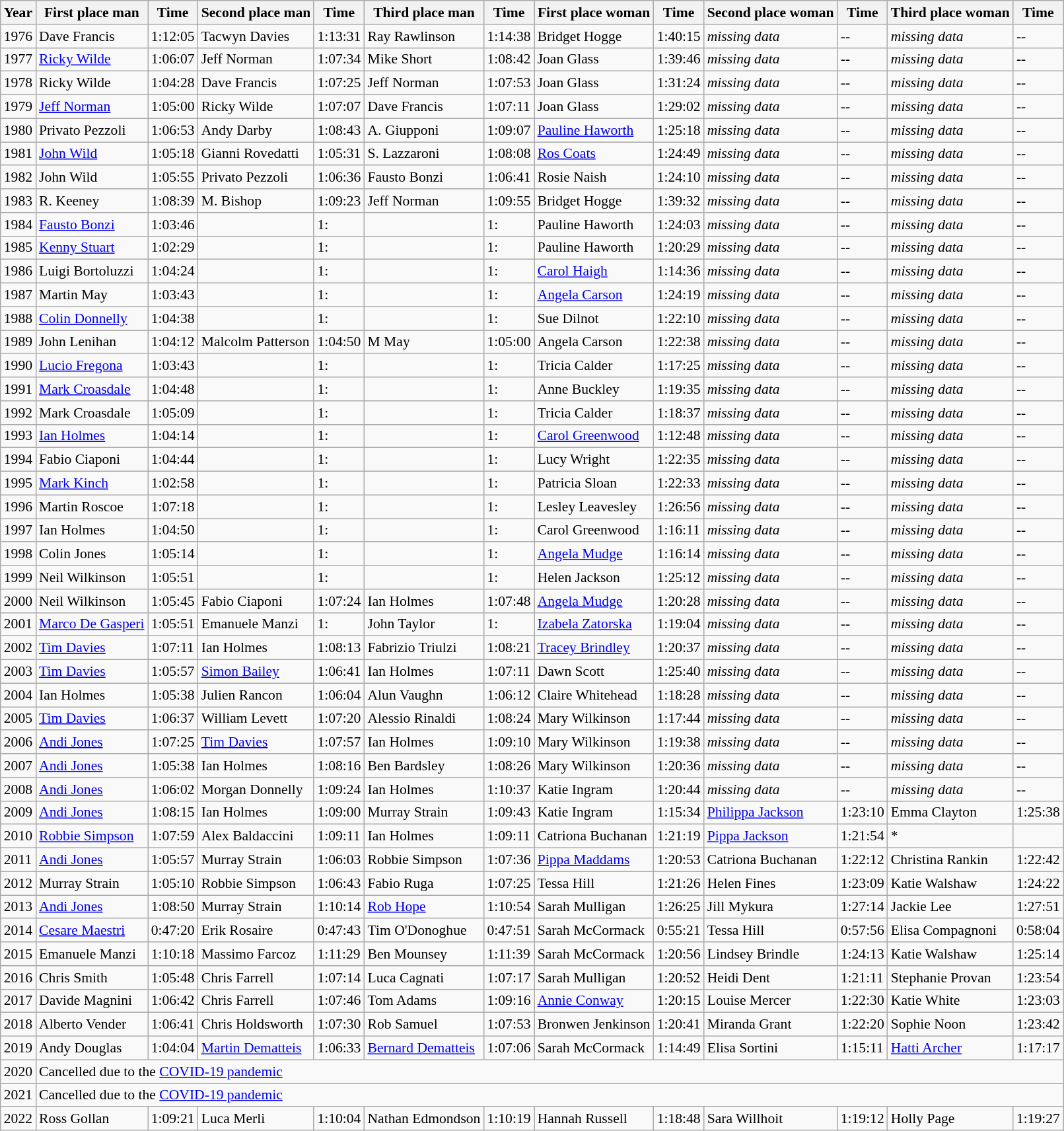<table class=wikitable style="font-size:90%">
<tr>
<th>Year</th>
<th>First place man</th>
<th>Time</th>
<th>Second place man</th>
<th>Time</th>
<th>Third place man</th>
<th>Time</th>
<th>First place woman</th>
<th>Time</th>
<th>Second place woman</th>
<th>Time</th>
<th>Third place woman</th>
<th>Time</th>
</tr>
<tr>
<td>1976</td>
<td> Dave Francis</td>
<td>1:12:05</td>
<td> Tacwyn Davies</td>
<td>1:13:31</td>
<td> Ray Rawlinson</td>
<td>1:14:38</td>
<td> Bridget Hogge</td>
<td>1:40:15</td>
<td><em>missing data</em></td>
<td>--</td>
<td><em>missing data</em></td>
<td>--</td>
</tr>
<tr>
<td>1977</td>
<td> <a href='#'>Ricky Wilde</a></td>
<td>1:06:07</td>
<td> Jeff Norman</td>
<td>1:07:34</td>
<td> Mike Short</td>
<td>1:08:42</td>
<td> Joan Glass</td>
<td>1:39:46</td>
<td><em>missing data</em></td>
<td>--</td>
<td><em>missing data</em></td>
<td>--</td>
</tr>
<tr>
<td>1978</td>
<td> Ricky Wilde</td>
<td>1:04:28</td>
<td> Dave Francis</td>
<td>1:07:25</td>
<td> Jeff Norman</td>
<td>1:07:53</td>
<td> Joan Glass</td>
<td>1:31:24</td>
<td><em>missing data</em></td>
<td>--</td>
<td><em>missing data</em></td>
<td>--</td>
</tr>
<tr>
<td>1979</td>
<td> <a href='#'>Jeff Norman</a></td>
<td>1:05:00</td>
<td> Ricky Wilde</td>
<td>1:07:07</td>
<td> Dave Francis</td>
<td>1:07:11</td>
<td> Joan Glass</td>
<td>1:29:02</td>
<td><em>missing data</em></td>
<td>--</td>
<td><em>missing data</em></td>
<td>--</td>
</tr>
<tr>
<td>1980</td>
<td> Privato Pezzoli</td>
<td>1:06:53</td>
<td> Andy Darby</td>
<td>1:08:43</td>
<td> A. Giupponi</td>
<td>1:09:07</td>
<td> <a href='#'>Pauline Haworth</a></td>
<td>1:25:18</td>
<td><em>missing data</em></td>
<td>--</td>
<td><em>missing data</em></td>
<td>--</td>
</tr>
<tr>
<td>1981</td>
<td> <a href='#'>John Wild</a></td>
<td>1:05:18</td>
<td> Gianni Rovedatti</td>
<td>1:05:31</td>
<td> S. Lazzaroni</td>
<td>1:08:08</td>
<td> <a href='#'>Ros Coats</a></td>
<td>1:24:49</td>
<td><em>missing data</em></td>
<td>--</td>
<td><em>missing data</em></td>
<td>--</td>
</tr>
<tr>
<td>1982</td>
<td> John Wild</td>
<td>1:05:55</td>
<td> Privato Pezzoli</td>
<td>1:06:36</td>
<td> Fausto Bonzi</td>
<td>1:06:41</td>
<td> Rosie Naish</td>
<td>1:24:10</td>
<td><em>missing data</em></td>
<td>--</td>
<td><em>missing data</em></td>
<td>--</td>
</tr>
<tr>
<td>1983</td>
<td> R. Keeney</td>
<td>1:08:39</td>
<td> M. Bishop</td>
<td>1:09:23</td>
<td> Jeff Norman</td>
<td>1:09:55</td>
<td> Bridget Hogge</td>
<td>1:39:32</td>
<td><em>missing data</em></td>
<td>--</td>
<td><em>missing data</em></td>
<td>--</td>
</tr>
<tr>
<td>1984</td>
<td> <a href='#'>Fausto Bonzi</a></td>
<td>1:03:46</td>
<td></td>
<td>1:</td>
<td></td>
<td>1:</td>
<td> Pauline Haworth</td>
<td>1:24:03</td>
<td><em>missing data</em></td>
<td>--</td>
<td><em>missing data</em></td>
<td>--</td>
</tr>
<tr>
<td>1985</td>
<td> <a href='#'>Kenny Stuart</a></td>
<td>1:02:29</td>
<td></td>
<td>1:</td>
<td></td>
<td>1:</td>
<td> Pauline Haworth</td>
<td>1:20:29</td>
<td><em>missing data</em></td>
<td>--</td>
<td><em>missing data</em></td>
<td>--</td>
</tr>
<tr>
<td>1986</td>
<td> Luigi Bortoluzzi</td>
<td>1:04:24</td>
<td></td>
<td>1:</td>
<td></td>
<td>1:</td>
<td> <a href='#'>Carol Haigh</a></td>
<td>1:14:36</td>
<td><em>missing data</em></td>
<td>--</td>
<td><em>missing data</em></td>
<td>--</td>
</tr>
<tr>
<td>1987</td>
<td> Martin May</td>
<td>1:03:43</td>
<td></td>
<td>1:</td>
<td></td>
<td>1:</td>
<td> <a href='#'>Angela Carson</a></td>
<td>1:24:19</td>
<td><em>missing data</em></td>
<td>--</td>
<td><em>missing data</em></td>
<td>--</td>
</tr>
<tr>
<td>1988</td>
<td> <a href='#'>Colin Donnelly</a></td>
<td>1:04:38</td>
<td></td>
<td>1:</td>
<td></td>
<td>1:</td>
<td> Sue Dilnot</td>
<td>1:22:10</td>
<td><em>missing data</em></td>
<td>--</td>
<td><em>missing data</em></td>
<td>--</td>
</tr>
<tr>
<td>1989</td>
<td> John Lenihan</td>
<td>1:04:12</td>
<td> Malcolm Patterson</td>
<td>1:04:50</td>
<td> M May</td>
<td>1:05:00</td>
<td> Angela Carson</td>
<td>1:22:38</td>
<td><em>missing data</em></td>
<td>--</td>
<td><em>missing data</em></td>
<td>--</td>
</tr>
<tr>
<td>1990</td>
<td> <a href='#'>Lucio Fregona</a></td>
<td>1:03:43</td>
<td></td>
<td>1:</td>
<td></td>
<td>1:</td>
<td> Tricia Calder</td>
<td>1:17:25</td>
<td><em>missing data</em></td>
<td>--</td>
<td><em>missing data</em></td>
<td>--</td>
</tr>
<tr>
<td>1991</td>
<td> <a href='#'>Mark Croasdale</a></td>
<td>1:04:48</td>
<td></td>
<td>1:</td>
<td></td>
<td>1:</td>
<td> Anne Buckley</td>
<td>1:19:35</td>
<td><em>missing data</em></td>
<td>--</td>
<td><em>missing data</em></td>
<td>--</td>
</tr>
<tr>
<td>1992</td>
<td> Mark Croasdale</td>
<td>1:05:09</td>
<td></td>
<td>1:</td>
<td></td>
<td>1:</td>
<td> Tricia Calder</td>
<td>1:18:37</td>
<td><em>missing data</em></td>
<td>--</td>
<td><em>missing data</em></td>
<td>--</td>
</tr>
<tr>
<td>1993</td>
<td> <a href='#'>Ian Holmes</a></td>
<td>1:04:14</td>
<td></td>
<td>1:</td>
<td></td>
<td>1:</td>
<td> <a href='#'>Carol Greenwood</a></td>
<td>1:12:48</td>
<td><em>missing data</em></td>
<td>--</td>
<td><em>missing data</em></td>
<td>--</td>
</tr>
<tr>
<td>1994</td>
<td> Fabio Ciaponi</td>
<td>1:04:44</td>
<td></td>
<td>1:</td>
<td></td>
<td>1:</td>
<td> Lucy Wright</td>
<td>1:22:35</td>
<td><em>missing data</em></td>
<td>--</td>
<td><em>missing data</em></td>
<td>--</td>
</tr>
<tr>
<td>1995</td>
<td> <a href='#'>Mark Kinch</a></td>
<td>1:02:58</td>
<td></td>
<td>1:</td>
<td></td>
<td>1:</td>
<td> Patricia Sloan</td>
<td>1:22:33</td>
<td><em>missing data</em></td>
<td>--</td>
<td><em>missing data</em></td>
<td>--</td>
</tr>
<tr>
<td>1996</td>
<td> Martin Roscoe</td>
<td>1:07:18</td>
<td></td>
<td>1:</td>
<td></td>
<td>1:</td>
<td> Lesley Leavesley</td>
<td>1:26:56</td>
<td><em>missing data</em></td>
<td>--</td>
<td><em>missing data</em></td>
<td>--</td>
</tr>
<tr>
<td>1997</td>
<td> Ian Holmes</td>
<td>1:04:50</td>
<td></td>
<td>1:</td>
<td></td>
<td>1:</td>
<td> Carol Greenwood</td>
<td>1:16:11</td>
<td><em>missing data</em></td>
<td>--</td>
<td><em>missing data</em></td>
<td>--</td>
</tr>
<tr>
<td>1998</td>
<td> Colin Jones</td>
<td>1:05:14</td>
<td></td>
<td>1:</td>
<td></td>
<td>1:</td>
<td> <a href='#'>Angela Mudge</a></td>
<td>1:16:14</td>
<td><em>missing data</em></td>
<td>--</td>
<td><em>missing data</em></td>
<td>--</td>
</tr>
<tr>
<td>1999</td>
<td> Neil Wilkinson</td>
<td>1:05:51</td>
<td></td>
<td>1:</td>
<td></td>
<td>1:</td>
<td> Helen Jackson</td>
<td>1:25:12</td>
<td><em>missing data</em></td>
<td>--</td>
<td><em>missing data</em></td>
<td>--</td>
</tr>
<tr>
<td>2000</td>
<td> Neil Wilkinson</td>
<td>1:05:45</td>
<td> Fabio Ciaponi</td>
<td>1:07:24</td>
<td> Ian Holmes</td>
<td>1:07:48</td>
<td> <a href='#'>Angela Mudge</a></td>
<td>1:20:28</td>
<td><em>missing data</em></td>
<td>--</td>
<td><em>missing data</em></td>
<td>--</td>
</tr>
<tr>
<td>2001</td>
<td> <a href='#'>Marco De Gasperi</a></td>
<td>1:05:51</td>
<td> Emanuele Manzi</td>
<td>1:</td>
<td> John Taylor</td>
<td>1:</td>
<td> <a href='#'>Izabela Zatorska</a></td>
<td>1:19:04</td>
<td><em>missing data</em></td>
<td>--</td>
<td><em>missing data</em></td>
<td>--</td>
</tr>
<tr>
<td>2002</td>
<td> <a href='#'>Tim Davies</a></td>
<td>1:07:11</td>
<td> Ian Holmes</td>
<td>1:08:13</td>
<td> Fabrizio Triulzi</td>
<td>1:08:21</td>
<td> <a href='#'>Tracey Brindley</a></td>
<td>1:20:37</td>
<td><em>missing data</em></td>
<td>--</td>
<td><em>missing data</em></td>
<td>--</td>
</tr>
<tr>
<td>2003</td>
<td> <a href='#'>Tim Davies</a></td>
<td>1:05:57</td>
<td> <a href='#'>Simon Bailey</a></td>
<td>1:06:41</td>
<td> Ian Holmes</td>
<td>1:07:11</td>
<td> Dawn Scott</td>
<td>1:25:40</td>
<td><em>missing data</em></td>
<td>--</td>
<td><em>missing data</em></td>
<td>--</td>
</tr>
<tr>
<td>2004</td>
<td> Ian Holmes</td>
<td>1:05:38</td>
<td> Julien Rancon</td>
<td>1:06:04</td>
<td> Alun Vaughn</td>
<td>1:06:12</td>
<td> Claire Whitehead</td>
<td>1:18:28</td>
<td><em>missing data</em></td>
<td>--</td>
<td><em>missing data</em></td>
<td>--</td>
</tr>
<tr>
<td>2005</td>
<td> <a href='#'>Tim Davies</a></td>
<td>1:06:37</td>
<td> William Levett</td>
<td>1:07:20</td>
<td> Alessio Rinaldi</td>
<td>1:08:24</td>
<td> Mary Wilkinson</td>
<td>1:17:44</td>
<td><em>missing data</em></td>
<td>--</td>
<td><em>missing data</em></td>
<td>--</td>
</tr>
<tr>
<td>2006</td>
<td> <a href='#'>Andi Jones</a></td>
<td>1:07:25</td>
<td> <a href='#'>Tim Davies</a></td>
<td>1:07:57</td>
<td> Ian Holmes</td>
<td>1:09:10</td>
<td> Mary Wilkinson</td>
<td>1:19:38</td>
<td><em>missing data</em></td>
<td>--</td>
<td><em>missing data</em></td>
<td>--</td>
</tr>
<tr>
<td>2007</td>
<td> <a href='#'>Andi Jones</a></td>
<td>1:05:38</td>
<td> Ian Holmes</td>
<td>1:08:16</td>
<td> Ben Bardsley</td>
<td>1:08:26</td>
<td> Mary Wilkinson</td>
<td>1:20:36</td>
<td><em>missing data</em></td>
<td>--</td>
<td><em>missing data</em></td>
<td>--</td>
</tr>
<tr>
<td>2008</td>
<td> <a href='#'>Andi Jones</a></td>
<td>1:06:02</td>
<td> Morgan Donnelly</td>
<td>1:09:24</td>
<td> Ian Holmes</td>
<td>1:10:37</td>
<td> Katie Ingram</td>
<td>1:20:44</td>
<td><em>missing data</em></td>
<td>--</td>
<td><em>missing data</em></td>
<td>--</td>
</tr>
<tr>
<td>2009</td>
<td> <a href='#'>Andi Jones</a></td>
<td>1:08:15</td>
<td> Ian Holmes</td>
<td>1:09:00</td>
<td> Murray Strain</td>
<td>1:09:43</td>
<td> Katie Ingram</td>
<td>1:15:34</td>
<td> <a href='#'>Philippa Jackson</a></td>
<td>1:23:10</td>
<td> Emma Clayton</td>
<td>1:25:38</td>
</tr>
<tr>
<td>2010</td>
<td> <a href='#'>Robbie Simpson</a></td>
<td>1:07:59</td>
<td> Alex Baldaccini</td>
<td>1:09:11</td>
<td> Ian Holmes</td>
<td>1:09:11</td>
<td> Catriona Buchanan</td>
<td>1:21:19</td>
<td> <a href='#'>Pippa Jackson</a></td>
<td>1:21:54</td>
<td> *</td>
<td></td>
</tr>
<tr>
<td>2011</td>
<td> <a href='#'>Andi Jones</a></td>
<td>1:05:57</td>
<td> Murray Strain</td>
<td>1:06:03</td>
<td> Robbie Simpson</td>
<td>1:07:36</td>
<td> <a href='#'>Pippa Maddams</a></td>
<td>1:20:53</td>
<td> Catriona Buchanan</td>
<td>1:22:12</td>
<td> Christina Rankin</td>
<td>1:22:42</td>
</tr>
<tr>
<td>2012</td>
<td> Murray Strain</td>
<td>1:05:10</td>
<td> Robbie Simpson</td>
<td>1:06:43</td>
<td> Fabio Ruga</td>
<td>1:07:25</td>
<td> Tessa Hill</td>
<td>1:21:26</td>
<td> Helen Fines</td>
<td>1:23:09</td>
<td> Katie Walshaw</td>
<td>1:24:22</td>
</tr>
<tr>
<td>2013</td>
<td> <a href='#'>Andi Jones</a></td>
<td>1:08:50</td>
<td> Murray Strain</td>
<td>1:10:14</td>
<td> <a href='#'>Rob Hope</a></td>
<td>1:10:54</td>
<td> Sarah Mulligan</td>
<td>1:26:25</td>
<td> Jill Mykura</td>
<td>1:27:14</td>
<td> Jackie Lee</td>
<td>1:27:51</td>
</tr>
<tr>
<td>2014</td>
<td> <a href='#'>Cesare Maestri</a></td>
<td>0:47:20</td>
<td> Erik Rosaire</td>
<td>0:47:43</td>
<td> Tim O'Donoghue</td>
<td>0:47:51</td>
<td> Sarah McCormack</td>
<td>0:55:21</td>
<td> Tessa Hill</td>
<td>0:57:56</td>
<td> Elisa Compagnoni</td>
<td>0:58:04</td>
</tr>
<tr>
<td>2015</td>
<td> Emanuele Manzi</td>
<td>1:10:18</td>
<td> Massimo Farcoz</td>
<td>1:11:29</td>
<td> Ben Mounsey</td>
<td>1:11:39</td>
<td> Sarah McCormack</td>
<td>1:20:56</td>
<td> Lindsey Brindle</td>
<td>1:24:13</td>
<td> Katie Walshaw</td>
<td>1:25:14</td>
</tr>
<tr>
<td>2016</td>
<td> Chris Smith</td>
<td>1:05:48</td>
<td> Chris Farrell</td>
<td>1:07:14</td>
<td> Luca Cagnati</td>
<td>1:07:17</td>
<td> Sarah Mulligan</td>
<td>1:20:52</td>
<td> Heidi Dent</td>
<td>1:21:11</td>
<td> Stephanie Provan</td>
<td>1:23:54</td>
</tr>
<tr>
<td>2017</td>
<td> Davide Magnini</td>
<td>1:06:42</td>
<td> Chris Farrell</td>
<td>1:07:46</td>
<td> Tom Adams</td>
<td>1:09:16</td>
<td> <a href='#'>Annie Conway</a></td>
<td>1:20:15</td>
<td> Louise Mercer</td>
<td>1:22:30</td>
<td> Katie White</td>
<td>1:23:03</td>
</tr>
<tr>
<td>2018</td>
<td> Alberto Vender</td>
<td>1:06:41</td>
<td> Chris Holdsworth</td>
<td>1:07:30</td>
<td> Rob Samuel</td>
<td>1:07:53</td>
<td> Bronwen Jenkinson</td>
<td>1:20:41</td>
<td> Miranda Grant</td>
<td>1:22:20</td>
<td> Sophie Noon</td>
<td>1:23:42</td>
</tr>
<tr>
<td>2019</td>
<td> Andy Douglas</td>
<td>1:04:04</td>
<td> <a href='#'>Martin Dematteis</a></td>
<td>1:06:33</td>
<td> <a href='#'>Bernard Dematteis</a></td>
<td>1:07:06</td>
<td> Sarah McCormack</td>
<td>1:14:49</td>
<td> Elisa Sortini</td>
<td>1:15:11</td>
<td> <a href='#'>Hatti Archer</a></td>
<td>1:17:17</td>
</tr>
<tr>
<td>2020</td>
<td colspan="12">Cancelled due to the <a href='#'>COVID-19 pandemic</a></td>
</tr>
<tr>
<td>2021</td>
<td colspan="12">Cancelled due to the <a href='#'>COVID-19 pandemic</a></td>
</tr>
<tr>
<td>2022</td>
<td> Ross Gollan</td>
<td>1:09:21</td>
<td> Luca Merli</td>
<td>1:10:04</td>
<td> Nathan Edmondson</td>
<td>1:10:19</td>
<td> Hannah Russell</td>
<td>1:18:48</td>
<td> Sara Willhoit</td>
<td>1:19:12</td>
<td> Holly Page</td>
<td>1:19:27</td>
</tr>
</table>
